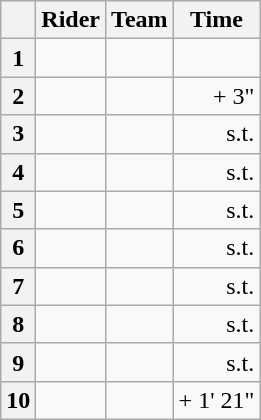<table class="wikitable">
<tr>
<th></th>
<th>Rider</th>
<th>Team</th>
<th>Time</th>
</tr>
<tr>
<th>1</th>
<td></td>
<td></td>
<td align="right"></td>
</tr>
<tr>
<th>2</th>
<td></td>
<td></td>
<td align="right">+ 3"</td>
</tr>
<tr>
<th>3</th>
<td></td>
<td></td>
<td align="right">s.t.</td>
</tr>
<tr>
<th>4</th>
<td></td>
<td></td>
<td align="right">s.t.</td>
</tr>
<tr>
<th>5</th>
<td></td>
<td></td>
<td align="right">s.t.</td>
</tr>
<tr>
<th>6</th>
<td></td>
<td></td>
<td align="right">s.t.</td>
</tr>
<tr>
<th>7</th>
<td></td>
<td></td>
<td align="right">s.t.</td>
</tr>
<tr>
<th>8</th>
<td></td>
<td></td>
<td align="right">s.t.</td>
</tr>
<tr>
<th>9</th>
<td></td>
<td></td>
<td align="right">s.t.</td>
</tr>
<tr>
<th>10</th>
<td></td>
<td></td>
<td align="right">+ 1' 21"</td>
</tr>
</table>
